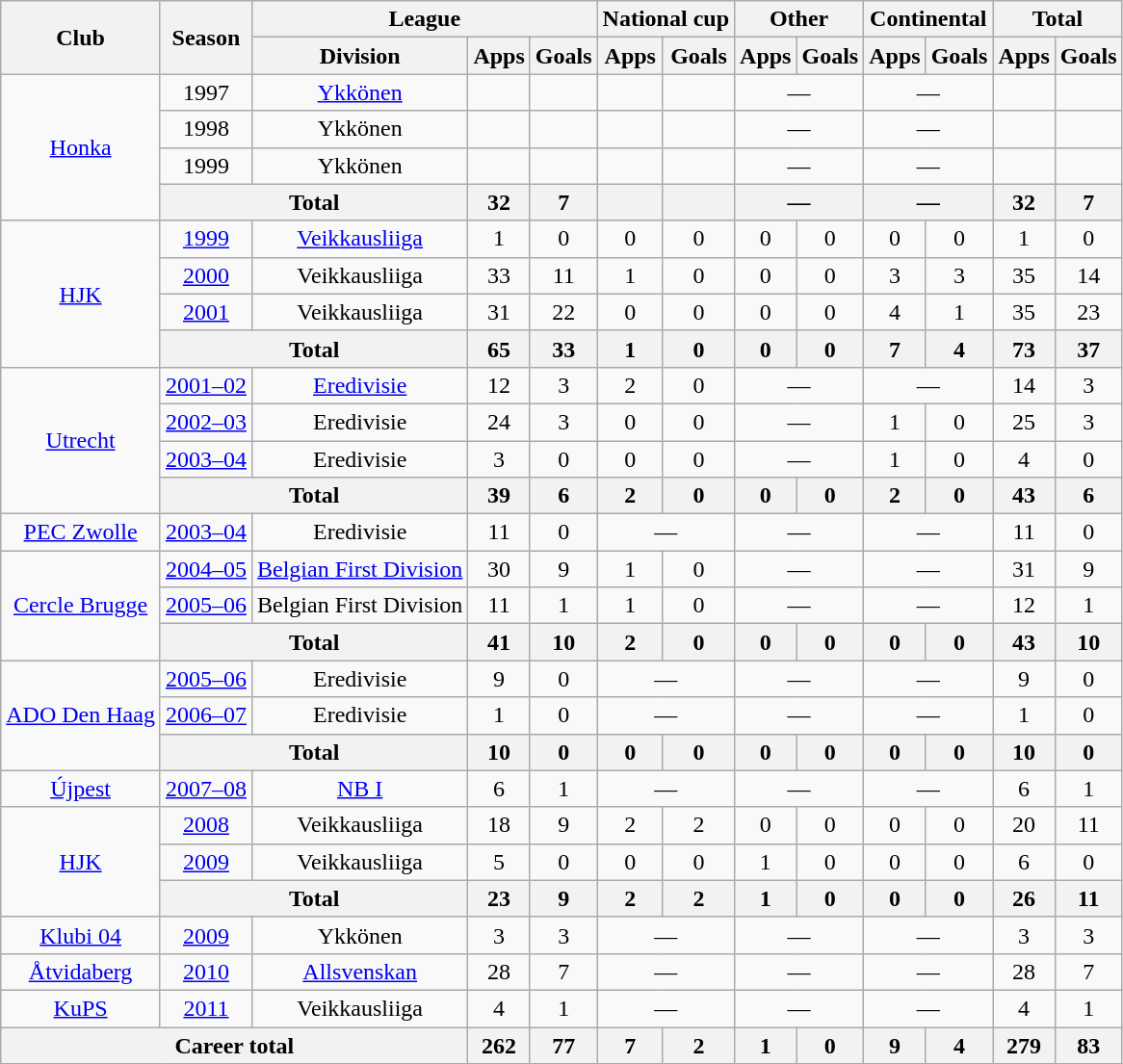<table class="wikitable" style="text-align:center">
<tr>
<th rowspan="2">Club</th>
<th rowspan="2">Season</th>
<th colspan="3">League</th>
<th colspan="2">National cup</th>
<th colspan="2">Other</th>
<th colspan="2">Continental</th>
<th colspan="2">Total</th>
</tr>
<tr>
<th>Division</th>
<th>Apps</th>
<th>Goals</th>
<th>Apps</th>
<th>Goals</th>
<th>Apps</th>
<th>Goals</th>
<th>Apps</th>
<th>Goals</th>
<th>Apps</th>
<th>Goals</th>
</tr>
<tr>
<td rowspan="4"><a href='#'>Honka</a></td>
<td>1997</td>
<td><a href='#'>Ykkönen</a></td>
<td></td>
<td></td>
<td></td>
<td></td>
<td colspan="2">—</td>
<td colspan="2">—</td>
<td></td>
<td></td>
</tr>
<tr>
<td>1998</td>
<td>Ykkönen</td>
<td></td>
<td></td>
<td></td>
<td></td>
<td colspan="2">—</td>
<td colspan="2">—</td>
<td></td>
<td></td>
</tr>
<tr>
<td>1999</td>
<td>Ykkönen</td>
<td></td>
<td></td>
<td></td>
<td></td>
<td colspan="2">—</td>
<td colspan="2">—</td>
<td></td>
<td></td>
</tr>
<tr>
<th colspan="2">Total</th>
<th>32</th>
<th>7</th>
<th></th>
<th></th>
<th colspan="2">—</th>
<th colspan="2">—</th>
<th>32</th>
<th>7</th>
</tr>
<tr>
<td rowspan="4"><a href='#'>HJK</a></td>
<td><a href='#'>1999</a></td>
<td><a href='#'>Veikkausliiga</a></td>
<td>1</td>
<td>0</td>
<td>0</td>
<td>0</td>
<td>0</td>
<td>0</td>
<td>0</td>
<td>0</td>
<td>1</td>
<td>0</td>
</tr>
<tr>
<td><a href='#'>2000</a></td>
<td>Veikkausliiga</td>
<td>33</td>
<td>11</td>
<td>1</td>
<td>0</td>
<td>0</td>
<td>0</td>
<td>3</td>
<td>3</td>
<td>35</td>
<td>14</td>
</tr>
<tr>
<td><a href='#'>2001</a></td>
<td>Veikkausliiga</td>
<td>31</td>
<td>22</td>
<td>0</td>
<td>0</td>
<td>0</td>
<td>0</td>
<td>4</td>
<td>1</td>
<td>35</td>
<td>23</td>
</tr>
<tr>
<th colspan="2">Total</th>
<th>65</th>
<th>33</th>
<th>1</th>
<th>0</th>
<th>0</th>
<th>0</th>
<th>7</th>
<th>4</th>
<th>73</th>
<th>37</th>
</tr>
<tr>
<td rowspan="4"><a href='#'>Utrecht</a></td>
<td><a href='#'>2001–02</a></td>
<td><a href='#'>Eredivisie</a></td>
<td>12</td>
<td>3</td>
<td>2</td>
<td>0</td>
<td colspan="2">—</td>
<td colspan="2">—</td>
<td>14</td>
<td>3</td>
</tr>
<tr>
<td><a href='#'>2002–03</a></td>
<td>Eredivisie</td>
<td>24</td>
<td>3</td>
<td>0</td>
<td>0</td>
<td colspan="2">—</td>
<td>1</td>
<td>0</td>
<td>25</td>
<td>3</td>
</tr>
<tr>
<td><a href='#'>2003–04</a></td>
<td>Eredivisie</td>
<td>3</td>
<td>0</td>
<td>0</td>
<td>0</td>
<td colspan="2">—</td>
<td>1</td>
<td>0</td>
<td>4</td>
<td>0</td>
</tr>
<tr>
<th colspan="2">Total</th>
<th>39</th>
<th>6</th>
<th>2</th>
<th>0</th>
<th>0</th>
<th>0</th>
<th>2</th>
<th>0</th>
<th>43</th>
<th>6</th>
</tr>
<tr>
<td><a href='#'>PEC Zwolle</a></td>
<td><a href='#'>2003–04</a></td>
<td>Eredivisie</td>
<td>11</td>
<td>0</td>
<td colspan="2">—</td>
<td colspan="2">—</td>
<td colspan="2">—</td>
<td>11</td>
<td>0</td>
</tr>
<tr>
<td rowspan="3"><a href='#'>Cercle Brugge</a></td>
<td><a href='#'>2004–05</a></td>
<td><a href='#'>Belgian First Division</a></td>
<td>30</td>
<td>9</td>
<td>1</td>
<td>0</td>
<td colspan="2">—</td>
<td colspan="2">—</td>
<td>31</td>
<td>9</td>
</tr>
<tr>
<td><a href='#'>2005–06</a></td>
<td>Belgian First Division</td>
<td>11</td>
<td>1</td>
<td>1</td>
<td>0</td>
<td colspan="2">—</td>
<td colspan="2">—</td>
<td>12</td>
<td>1</td>
</tr>
<tr>
<th colspan="2">Total</th>
<th>41</th>
<th>10</th>
<th>2</th>
<th>0</th>
<th>0</th>
<th>0</th>
<th>0</th>
<th>0</th>
<th>43</th>
<th>10</th>
</tr>
<tr>
<td rowspan="3"><a href='#'>ADO Den Haag</a></td>
<td><a href='#'>2005–06</a></td>
<td>Eredivisie</td>
<td>9</td>
<td>0</td>
<td colspan="2">—</td>
<td colspan="2">—</td>
<td colspan="2">—</td>
<td>9</td>
<td>0</td>
</tr>
<tr>
<td><a href='#'>2006–07</a></td>
<td>Eredivisie</td>
<td>1</td>
<td>0</td>
<td colspan="2">—</td>
<td colspan="2">—</td>
<td colspan="2">—</td>
<td>1</td>
<td>0</td>
</tr>
<tr>
<th colspan="2">Total</th>
<th>10</th>
<th>0</th>
<th>0</th>
<th>0</th>
<th>0</th>
<th>0</th>
<th>0</th>
<th>0</th>
<th>10</th>
<th>0</th>
</tr>
<tr>
<td><a href='#'>Újpest</a></td>
<td><a href='#'>2007–08</a></td>
<td><a href='#'>NB I</a></td>
<td>6</td>
<td>1</td>
<td colspan="2">—</td>
<td colspan="2">—</td>
<td colspan="2">—</td>
<td>6</td>
<td>1</td>
</tr>
<tr>
<td rowspan="3"><a href='#'>HJK</a></td>
<td><a href='#'>2008</a></td>
<td>Veikkausliiga</td>
<td>18</td>
<td>9</td>
<td>2</td>
<td>2</td>
<td>0</td>
<td>0</td>
<td>0</td>
<td>0</td>
<td>20</td>
<td>11</td>
</tr>
<tr>
<td><a href='#'>2009</a></td>
<td>Veikkausliiga</td>
<td>5</td>
<td>0</td>
<td>0</td>
<td>0</td>
<td>1</td>
<td>0</td>
<td>0</td>
<td>0</td>
<td>6</td>
<td>0</td>
</tr>
<tr>
<th colspan="2">Total</th>
<th>23</th>
<th>9</th>
<th>2</th>
<th>2</th>
<th>1</th>
<th>0</th>
<th>0</th>
<th>0</th>
<th>26</th>
<th>11</th>
</tr>
<tr>
<td><a href='#'>Klubi 04</a></td>
<td><a href='#'>2009</a></td>
<td>Ykkönen</td>
<td>3</td>
<td>3</td>
<td colspan="2">—</td>
<td colspan="2">—</td>
<td colspan="2">—</td>
<td>3</td>
<td>3</td>
</tr>
<tr>
<td><a href='#'>Åtvidaberg</a></td>
<td><a href='#'>2010</a></td>
<td><a href='#'>Allsvenskan</a></td>
<td>28</td>
<td>7</td>
<td colspan="2">—</td>
<td colspan="2">—</td>
<td colspan="2">—</td>
<td>28</td>
<td>7</td>
</tr>
<tr>
<td><a href='#'>KuPS</a></td>
<td><a href='#'>2011</a></td>
<td>Veikkausliiga</td>
<td>4</td>
<td>1</td>
<td colspan="2">—</td>
<td colspan="2">—</td>
<td colspan="2">—</td>
<td>4</td>
<td>1</td>
</tr>
<tr>
<th colspan="3">Career total</th>
<th>262</th>
<th>77</th>
<th>7</th>
<th>2</th>
<th>1</th>
<th>0</th>
<th>9</th>
<th>4</th>
<th>279</th>
<th>83</th>
</tr>
</table>
